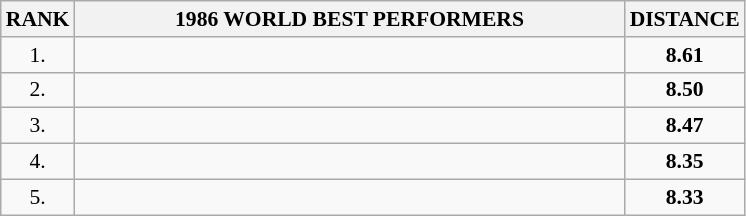<table class="wikitable" style="border-collapse: collapse; font-size: 90%;">
<tr>
<th>RANK</th>
<th align="center" style="width: 25em">1986 WORLD BEST PERFORMERS</th>
<th align="center" style="width: 5em">DISTANCE</th>
</tr>
<tr>
<td align="center">1.</td>
<td></td>
<td align="center"><strong>8.61</strong></td>
</tr>
<tr>
<td align="center">2.</td>
<td></td>
<td align="center"><strong>8.50</strong></td>
</tr>
<tr>
<td align="center">3.</td>
<td></td>
<td align="center"><strong>8.47</strong></td>
</tr>
<tr>
<td align="center">4.</td>
<td></td>
<td align="center"><strong>8.35</strong></td>
</tr>
<tr>
<td align="center">5.</td>
<td></td>
<td align="center"><strong>8.33</strong></td>
</tr>
</table>
